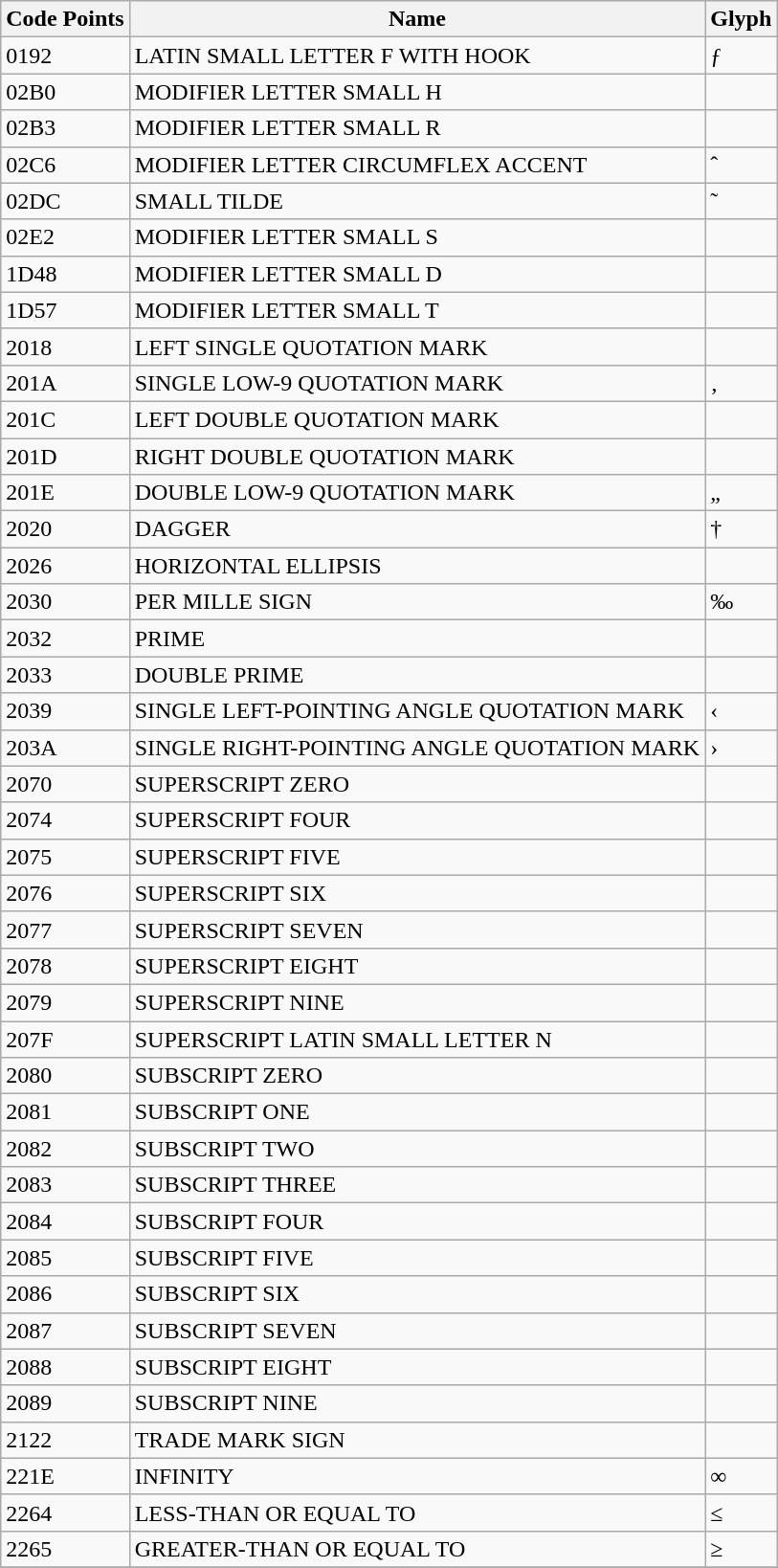<table class="wikitable zebra mw-collapsible mw-collapsed">
<tr>
<th>Code Points</th>
<th>Name</th>
<th>Glyph</th>
</tr>
<tr>
<td>0192</td>
<td>LATIN SMALL LETTER F WITH HOOK</td>
<td>ƒ</td>
</tr>
<tr>
<td>02B0</td>
<td>MODIFIER LETTER SMALL H</td>
<td></td>
</tr>
<tr>
<td>02B3</td>
<td>MODIFIER LETTER SMALL R</td>
<td></td>
</tr>
<tr>
<td>02C6</td>
<td>MODIFIER LETTER CIRCUMFLEX ACCENT</td>
<td>ˆ</td>
</tr>
<tr>
<td>02DC</td>
<td>SMALL TILDE</td>
<td>˜</td>
</tr>
<tr>
<td>02E2</td>
<td>MODIFIER LETTER SMALL S</td>
<td></td>
</tr>
<tr>
<td>1D48</td>
<td>MODIFIER LETTER SMALL D</td>
<td></td>
</tr>
<tr>
<td>1D57</td>
<td>MODIFIER LETTER SMALL T</td>
<td></td>
</tr>
<tr>
<td>2018</td>
<td>LEFT SINGLE QUOTATION MARK</td>
<td></td>
</tr>
<tr>
<td>201A</td>
<td>SINGLE LOW-9 QUOTATION MARK</td>
<td>‚</td>
</tr>
<tr>
<td>201C</td>
<td>LEFT DOUBLE QUOTATION MARK</td>
<td></td>
</tr>
<tr>
<td>201D</td>
<td>RIGHT DOUBLE QUOTATION MARK</td>
<td></td>
</tr>
<tr>
<td>201E</td>
<td>DOUBLE LOW-9 QUOTATION MARK</td>
<td>„</td>
</tr>
<tr>
<td>2020</td>
<td>DAGGER</td>
<td>†</td>
</tr>
<tr>
<td>2026</td>
<td>HORIZONTAL ELLIPSIS</td>
<td></td>
</tr>
<tr>
<td>2030</td>
<td>PER MILLE SIGN</td>
<td>‰</td>
</tr>
<tr>
<td>2032</td>
<td>PRIME</td>
<td></td>
</tr>
<tr>
<td>2033</td>
<td>DOUBLE PRIME</td>
<td></td>
</tr>
<tr>
<td>2039</td>
<td>SINGLE LEFT-POINTING ANGLE QUOTATION MARK</td>
<td>‹</td>
</tr>
<tr>
<td>203A</td>
<td>SINGLE RIGHT-POINTING ANGLE QUOTATION MARK</td>
<td>›</td>
</tr>
<tr>
<td>2070</td>
<td>SUPERSCRIPT ZERO</td>
<td></td>
</tr>
<tr>
<td>2074</td>
<td>SUPERSCRIPT FOUR</td>
<td></td>
</tr>
<tr>
<td>2075</td>
<td>SUPERSCRIPT FIVE</td>
<td></td>
</tr>
<tr>
<td>2076</td>
<td>SUPERSCRIPT SIX</td>
<td></td>
</tr>
<tr>
<td>2077</td>
<td>SUPERSCRIPT SEVEN</td>
<td></td>
</tr>
<tr>
<td>2078</td>
<td>SUPERSCRIPT EIGHT</td>
<td></td>
</tr>
<tr>
<td>2079</td>
<td>SUPERSCRIPT NINE</td>
<td></td>
</tr>
<tr>
<td>207F</td>
<td>SUPERSCRIPT LATIN SMALL LETTER N</td>
<td></td>
</tr>
<tr>
<td>2080</td>
<td>SUBSCRIPT ZERO</td>
<td></td>
</tr>
<tr>
<td>2081</td>
<td>SUBSCRIPT ONE</td>
<td></td>
</tr>
<tr>
<td>2082</td>
<td>SUBSCRIPT TWO</td>
<td></td>
</tr>
<tr>
<td>2083</td>
<td>SUBSCRIPT THREE</td>
<td></td>
</tr>
<tr>
<td>2084</td>
<td>SUBSCRIPT FOUR</td>
<td></td>
</tr>
<tr>
<td>2085</td>
<td>SUBSCRIPT FIVE</td>
<td></td>
</tr>
<tr>
<td>2086</td>
<td>SUBSCRIPT SIX</td>
<td></td>
</tr>
<tr>
<td>2087</td>
<td>SUBSCRIPT SEVEN</td>
<td></td>
</tr>
<tr>
<td>2088</td>
<td>SUBSCRIPT EIGHT</td>
<td></td>
</tr>
<tr>
<td>2089</td>
<td>SUBSCRIPT NINE</td>
<td></td>
</tr>
<tr>
<td>2122</td>
<td>TRADE MARK SIGN</td>
<td></td>
</tr>
<tr>
<td>221E</td>
<td>INFINITY</td>
<td>∞</td>
</tr>
<tr>
<td>2264</td>
<td>LESS-THAN OR EQUAL TO</td>
<td>≤</td>
</tr>
<tr>
<td>2265</td>
<td>GREATER-THAN OR EQUAL TO</td>
<td>≥</td>
</tr>
<tr>
</tr>
<tr>
</tr>
</table>
